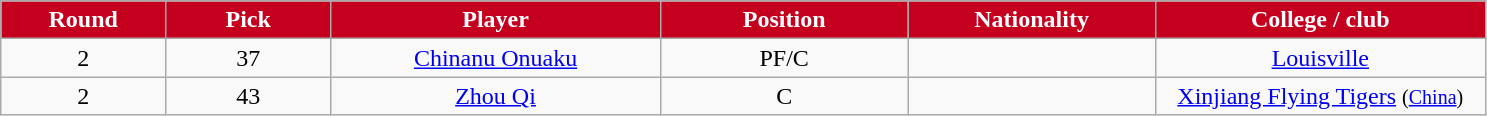<table class="wikitable sortable sortable">
<tr>
<th style="background:#c5001e; color:#fff; width:10%;">Round</th>
<th style="background:#c5001e; color:#fff; width:10%;">Pick</th>
<th style="background:#c5001e; color:#fff; width:20%;">Player</th>
<th style="background:#c5001e; color:#fff; width:15%;">Position</th>
<th style="background:#c5001e; color:#fff; width:15%;">Nationality</th>
<th style="background:#c5001e; color:#fff; width:20%;">College / club</th>
</tr>
<tr style="text-align: center">
<td>2</td>
<td>37</td>
<td><a href='#'>Chinanu Onuaku</a></td>
<td>PF/C</td>
<td align=left></td>
<td><a href='#'>Louisville</a></td>
</tr>
<tr style="text-align: center">
<td>2</td>
<td>43</td>
<td><a href='#'>Zhou Qi</a></td>
<td>C</td>
<td align=left></td>
<td><a href='#'>Xinjiang Flying Tigers</a> <small>(<a href='#'>China</a>)</small></td>
</tr>
</table>
